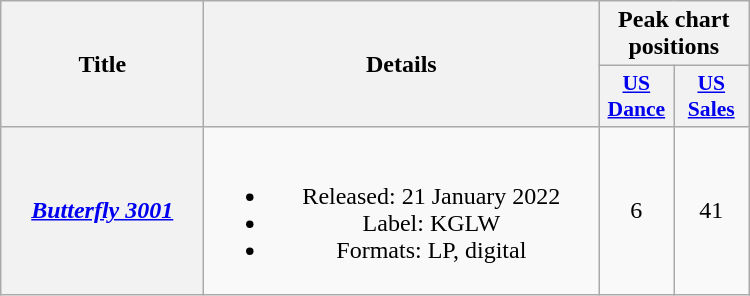<table class="wikitable plainrowheaders" style="text-align:center;">
<tr>
<th scope="col" rowspan="2" style="width:8em;">Title</th>
<th scope="col" rowspan="2" style="width:16em;">Details</th>
<th scope="col" colspan="2">Peak chart positions</th>
</tr>
<tr>
<th scope="col" style="width:3em;font-size:90%;"><a href='#'>US<br>Dance</a><br></th>
<th scope="col" style="width:3em;font-size:90%;"><a href='#'>US<br>Sales</a><br></th>
</tr>
<tr>
<th scope="row"><em><a href='#'>Butterfly 3001</a></em></th>
<td><br><ul><li>Released: 21 January 2022</li><li>Label: KGLW</li><li>Formats: LP, digital</li></ul></td>
<td>6</td>
<td>41</td>
</tr>
</table>
